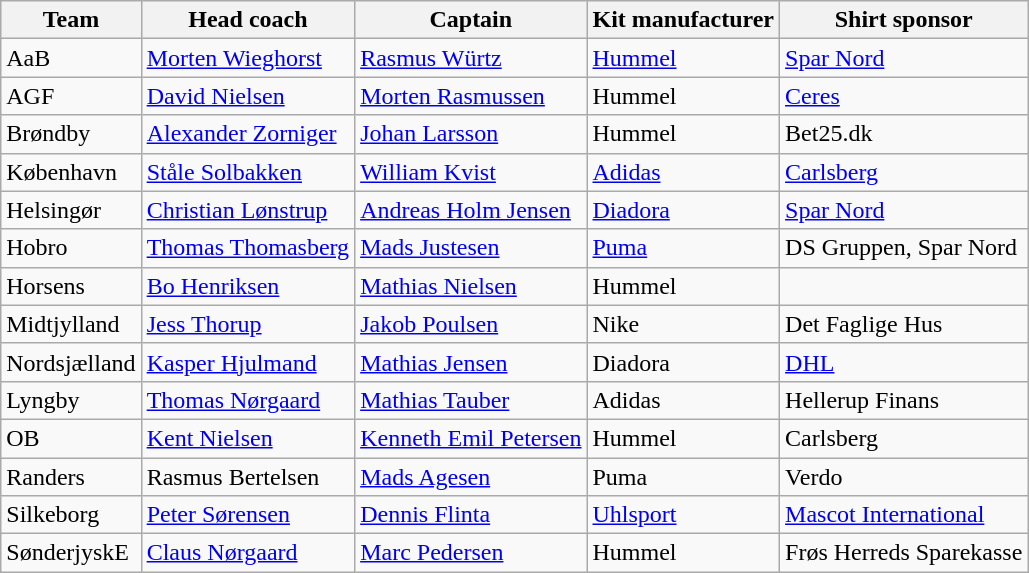<table class="wikitable sortable" style="text-align: left;">
<tr>
<th>Team</th>
<th>Head coach</th>
<th>Captain</th>
<th>Kit manufacturer</th>
<th>Shirt sponsor</th>
</tr>
<tr>
<td>AaB</td>
<td> <a href='#'>Morten Wieghorst</a></td>
<td> <a href='#'>Rasmus Würtz</a></td>
<td><a href='#'>Hummel</a></td>
<td><a href='#'>Spar Nord</a></td>
</tr>
<tr>
<td>AGF</td>
<td> <a href='#'>David Nielsen</a></td>
<td> <a href='#'>Morten Rasmussen</a></td>
<td>Hummel</td>
<td><a href='#'>Ceres</a></td>
</tr>
<tr>
<td>Brøndby</td>
<td> <a href='#'>Alexander Zorniger</a></td>
<td> <a href='#'>Johan Larsson</a></td>
<td>Hummel</td>
<td>Bet25.dk</td>
</tr>
<tr>
<td>København</td>
<td> <a href='#'>Ståle Solbakken</a></td>
<td> <a href='#'>William Kvist</a></td>
<td><a href='#'>Adidas</a></td>
<td><a href='#'>Carlsberg</a></td>
</tr>
<tr>
<td>Helsingør</td>
<td> <a href='#'>Christian Lønstrup</a></td>
<td> <a href='#'>Andreas Holm Jensen</a></td>
<td><a href='#'>Diadora</a></td>
<td><a href='#'>Spar Nord</a></td>
</tr>
<tr>
<td>Hobro</td>
<td> <a href='#'>Thomas Thomasberg</a></td>
<td> <a href='#'>Mads Justesen</a></td>
<td><a href='#'>Puma</a></td>
<td>DS Gruppen, Spar Nord</td>
</tr>
<tr>
<td>Horsens</td>
<td> <a href='#'>Bo Henriksen</a></td>
<td> <a href='#'>Mathias Nielsen</a></td>
<td>Hummel</td>
<td></td>
</tr>
<tr>
<td>Midtjylland</td>
<td> <a href='#'>Jess Thorup</a></td>
<td> <a href='#'>Jakob Poulsen</a></td>
<td>Nike</td>
<td>Det Faglige Hus</td>
</tr>
<tr>
<td>Nordsjælland</td>
<td> <a href='#'>Kasper Hjulmand</a></td>
<td> <a href='#'>Mathias Jensen</a></td>
<td>Diadora</td>
<td><a href='#'>DHL</a></td>
</tr>
<tr>
<td>Lyngby</td>
<td> <a href='#'>Thomas Nørgaard</a></td>
<td> <a href='#'>Mathias Tauber</a></td>
<td>Adidas</td>
<td>Hellerup Finans</td>
</tr>
<tr>
<td>OB</td>
<td> <a href='#'>Kent Nielsen</a></td>
<td> <a href='#'>Kenneth Emil Petersen</a></td>
<td>Hummel</td>
<td>Carlsberg</td>
</tr>
<tr>
<td>Randers</td>
<td> Rasmus Bertelsen</td>
<td> <a href='#'>Mads Agesen</a></td>
<td>Puma</td>
<td>Verdo</td>
</tr>
<tr>
<td>Silkeborg</td>
<td> <a href='#'>Peter Sørensen</a></td>
<td> <a href='#'>Dennis Flinta</a></td>
<td><a href='#'>Uhlsport</a></td>
<td><a href='#'>Mascot International</a></td>
</tr>
<tr>
<td>SønderjyskE</td>
<td> <a href='#'>Claus Nørgaard</a></td>
<td> <a href='#'>Marc Pedersen</a></td>
<td>Hummel</td>
<td>Frøs Herreds Sparekasse</td>
</tr>
</table>
